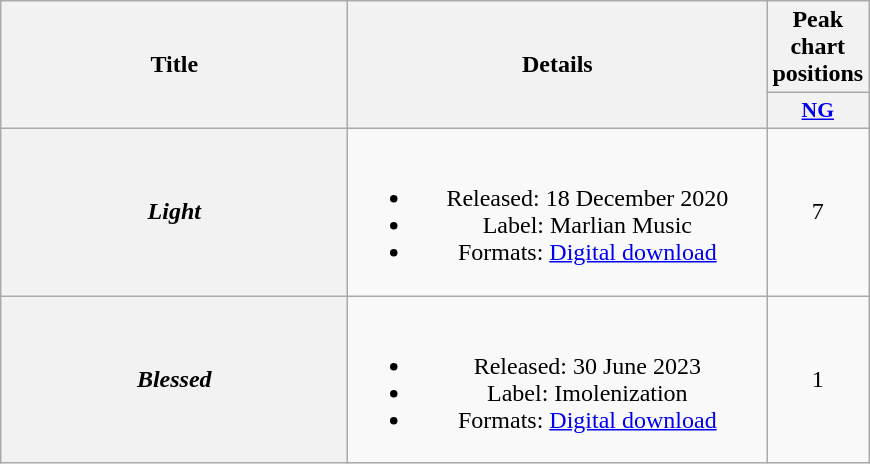<table class="wikitable plainrowheaders" style="text-align:center;">
<tr>
<th scope="col" rowspan="2" style="width:14em;">Title</th>
<th scope="col" rowspan="2" style="width:17em;">Details</th>
<th scope="col" colspan="1">Peak chart positions</th>
</tr>
<tr>
<th scope="col" style="width:2.8em;font-size:90%;"><a href='#'>NG</a><br></th>
</tr>
<tr>
<th scope="row"><em>Light</em></th>
<td><br><ul><li>Released: 18 December 2020</li><li>Label: Marlian Music</li><li>Formats: <a href='#'>Digital download</a></li></ul></td>
<td>7</td>
</tr>
<tr>
<th scope="row"><em>Blessed</em></th>
<td><br><ul><li>Released: 30 June 2023</li><li>Label: Imolenization</li><li>Formats: <a href='#'>Digital download</a></li></ul></td>
<td>1</td>
</tr>
</table>
